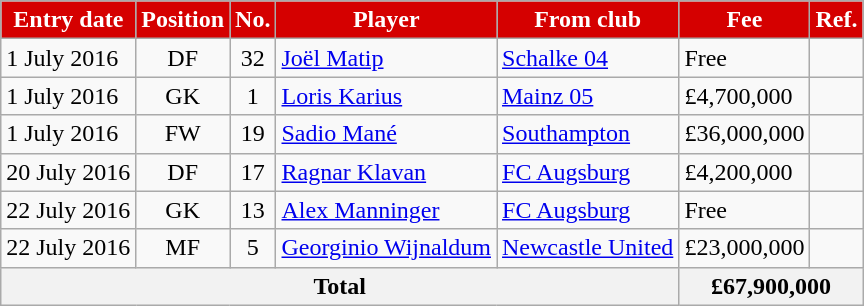<table class="wikitable sortable">
<tr>
<th style="background:#d50000; color:white;">Entry date</th>
<th style="background:#d50000; color:white;">Position</th>
<th style="background:#d50000; color:white;">No.</th>
<th style="background:#d50000; color:white;">Player</th>
<th style="background:#d50000; color:white;">From club</th>
<th style="background:#d50000; color:white;">Fee</th>
<th style="background:#d50000; color:white;">Ref.</th>
</tr>
<tr>
<td>1 July 2016</td>
<td style="text-align:center;">DF</td>
<td style="text-align:center;">32</td>
<td style="text-align:left;"> <a href='#'>Joël Matip</a></td>
<td style="text-align:left;"> <a href='#'>Schalke 04</a></td>
<td>Free</td>
<td></td>
</tr>
<tr>
<td>1 July 2016</td>
<td style="text-align:center;">GK</td>
<td style="text-align:center;">1</td>
<td style="text-align:left;"> <a href='#'>Loris Karius</a></td>
<td style="text-align:left;"> <a href='#'>Mainz 05</a></td>
<td>£4,700,000</td>
<td></td>
</tr>
<tr>
<td>1 July 2016</td>
<td style="text-align:center;">FW</td>
<td style="text-align:center;">19</td>
<td style="text-align:left;"> <a href='#'>Sadio Mané</a></td>
<td style="text-align:left;"> <a href='#'>Southampton</a></td>
<td>£36,000,000</td>
<td></td>
</tr>
<tr>
<td>20 July 2016</td>
<td style="text-align:center;">DF</td>
<td style="text-align:center;">17</td>
<td style="text-align:left;"> <a href='#'>Ragnar Klavan</a></td>
<td style="text-align:left;"> <a href='#'>FC Augsburg</a></td>
<td>£4,200,000</td>
<td></td>
</tr>
<tr>
<td>22 July 2016</td>
<td style="text-align:center;">GK</td>
<td style="text-align:center;">13</td>
<td style="text-align:left;"> <a href='#'>Alex Manninger</a></td>
<td style="text-align:left;"> <a href='#'>FC Augsburg</a></td>
<td> Free</td>
<td></td>
</tr>
<tr>
<td>22 July 2016</td>
<td style="text-align:center;">MF</td>
<td style="text-align:center;">5</td>
<td style="text-align:left;"> <a href='#'>Georginio Wijnaldum</a></td>
<td style="text-align:left;"> <a href='#'>Newcastle United</a></td>
<td> £23,000,000</td>
<td></td>
</tr>
<tr>
<th colspan="5">Total</th>
<th colspan="2">£67,900,000</th>
</tr>
</table>
